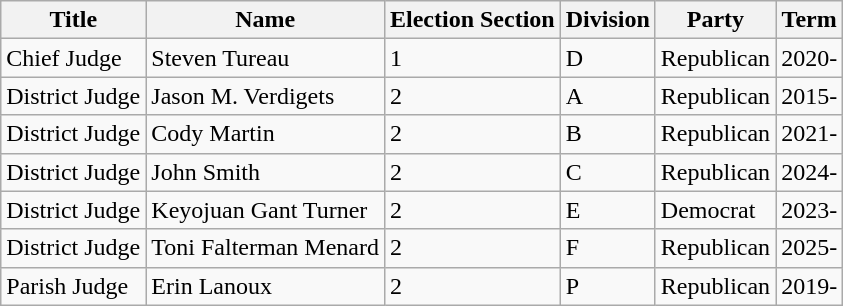<table class = "wikitable">
<tr>
<th>Title</th>
<th>Name</th>
<th>Election Section</th>
<th>Division</th>
<th>Party</th>
<th>Term</th>
</tr>
<tr>
<td>Chief Judge</td>
<td>Steven Tureau</td>
<td>1</td>
<td>D</td>
<td>Republican</td>
<td>2020-</td>
</tr>
<tr>
<td>District Judge</td>
<td>Jason M. Verdigets</td>
<td>2</td>
<td>A</td>
<td>Republican</td>
<td>2015-</td>
</tr>
<tr>
<td>District Judge</td>
<td>Cody Martin</td>
<td>2</td>
<td>B</td>
<td>Republican</td>
<td>2021-</td>
</tr>
<tr>
<td>District Judge</td>
<td>John Smith</td>
<td>2</td>
<td>C</td>
<td>Republican</td>
<td>2024-</td>
</tr>
<tr>
<td>District Judge</td>
<td>Keyojuan Gant Turner</td>
<td>2</td>
<td>E</td>
<td>Democrat</td>
<td>2023-</td>
</tr>
<tr>
<td>District Judge</td>
<td>Toni Falterman Menard</td>
<td>2</td>
<td>F</td>
<td>Republican</td>
<td>2025-</td>
</tr>
<tr>
<td>Parish Judge</td>
<td>Erin Lanoux</td>
<td>2</td>
<td>P</td>
<td>Republican</td>
<td>2019-</td>
</tr>
</table>
